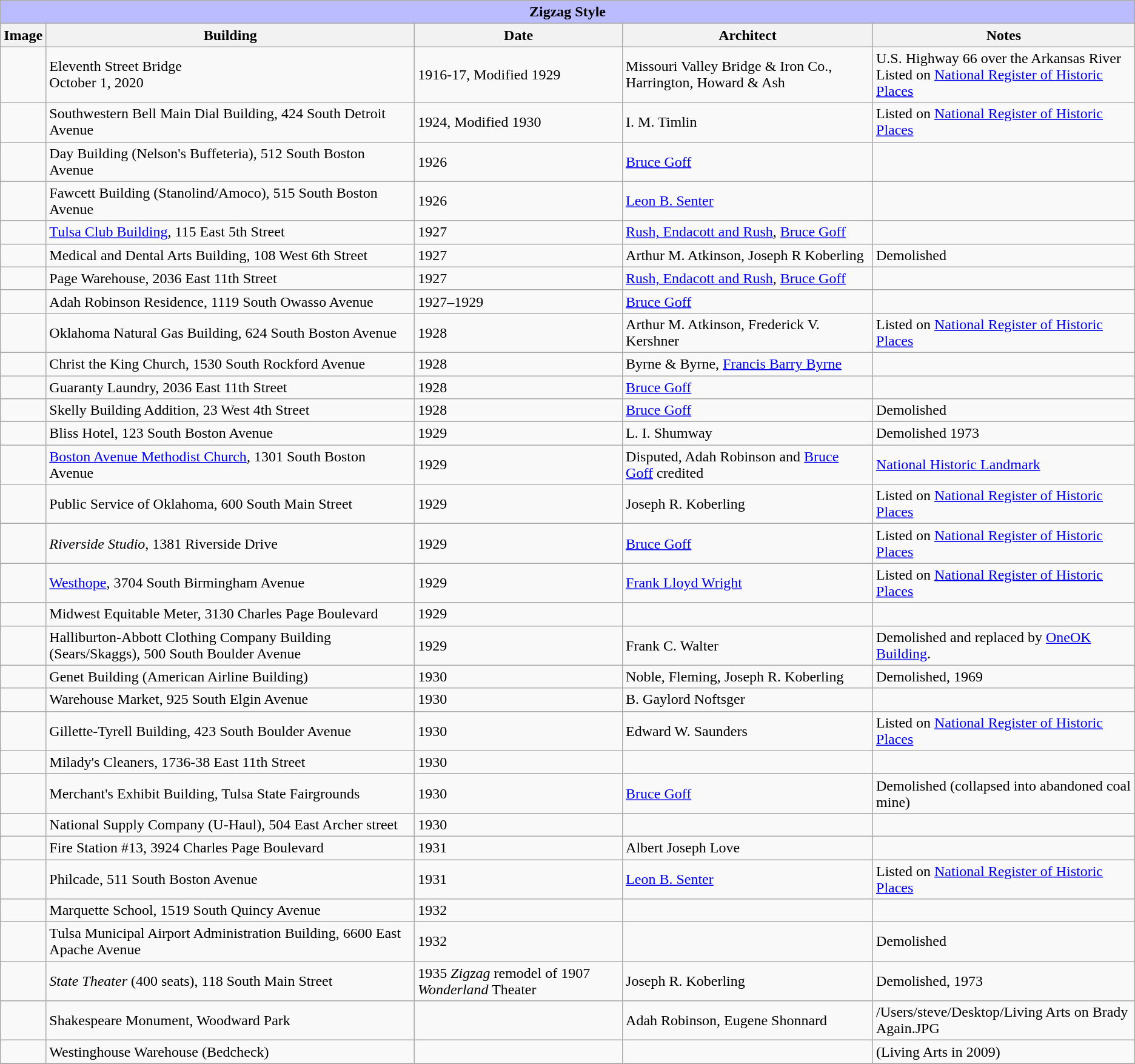<table class="wikitable">
<tr>
<td colspan="100%" align="center" bgcolor="#BBBBFF"><strong>Zigzag Style</strong></td>
</tr>
<tr>
<th>Image</th>
<th>Building</th>
<th>Date</th>
<th>Architect</th>
<th>Notes</th>
</tr>
<tr>
<td></td>
<td>Eleventh Street Bridge <br> October 1, 2020</td>
<td>1916-17, Modified 1929</td>
<td>Missouri Valley Bridge & Iron Co., Harrington, Howard & Ash</td>
<td>U.S. Highway 66 over the Arkansas River<br>Listed on <a href='#'>National Register of Historic Places</a></td>
</tr>
<tr>
<td></td>
<td>Southwestern Bell Main Dial Building, 424 South Detroit Avenue</td>
<td>1924, Modified 1930</td>
<td>I. M. Timlin</td>
<td>Listed on <a href='#'>National Register of Historic Places</a></td>
</tr>
<tr>
<td></td>
<td>Day Building (Nelson's Buffeteria), 512 South Boston Avenue</td>
<td>1926</td>
<td><a href='#'>Bruce Goff</a></td>
<td></td>
</tr>
<tr>
<td></td>
<td>Fawcett Building (Stanolind/Amoco), 515 South Boston Avenue</td>
<td>1926</td>
<td><a href='#'>Leon B. Senter</a></td>
<td></td>
</tr>
<tr>
<td></td>
<td><a href='#'>Tulsa Club Building</a>, 115 East 5th Street</td>
<td>1927</td>
<td><a href='#'>Rush, Endacott and Rush</a>, <a href='#'>Bruce Goff</a></td>
<td></td>
</tr>
<tr>
<td></td>
<td>Medical and Dental Arts Building, 108 West 6th Street</td>
<td>1927</td>
<td>Arthur M. Atkinson, Joseph R Koberling</td>
<td>Demolished</td>
</tr>
<tr>
<td></td>
<td>Page Warehouse, 2036 East 11th Street</td>
<td>1927</td>
<td><a href='#'>Rush, Endacott and Rush</a>, <a href='#'>Bruce Goff</a></td>
<td></td>
</tr>
<tr>
<td></td>
<td>Adah Robinson Residence, 1119 South Owasso Avenue</td>
<td>1927–1929</td>
<td><a href='#'>Bruce Goff</a></td>
<td></td>
</tr>
<tr>
<td></td>
<td>Oklahoma Natural Gas Building, 624 South Boston Avenue</td>
<td>1928</td>
<td>Arthur M. Atkinson, Frederick V. Kershner</td>
<td>Listed on <a href='#'>National Register of Historic Places</a></td>
</tr>
<tr>
<td></td>
<td>Christ the King Church, 1530 South Rockford Avenue</td>
<td>1928</td>
<td>Byrne & Byrne,  <a href='#'>Francis Barry Byrne</a></td>
<td></td>
</tr>
<tr>
<td></td>
<td>Guaranty Laundry, 2036 East 11th Street</td>
<td>1928</td>
<td><a href='#'>Bruce Goff</a></td>
<td></td>
</tr>
<tr>
<td></td>
<td>Skelly Building Addition, 23 West 4th Street</td>
<td>1928</td>
<td><a href='#'>Bruce Goff</a></td>
<td>Demolished</td>
</tr>
<tr>
<td></td>
<td>Bliss Hotel, 123 South Boston Avenue</td>
<td>1929</td>
<td>L. I. Shumway</td>
<td>Demolished 1973</td>
</tr>
<tr>
<td></td>
<td><a href='#'>Boston Avenue Methodist Church</a>, 1301 South Boston Avenue</td>
<td>1929</td>
<td>Disputed, Adah Robinson and <a href='#'>Bruce Goff</a> credited</td>
<td><a href='#'>National Historic Landmark</a></td>
</tr>
<tr>
<td></td>
<td>Public Service of Oklahoma, 600 South Main Street</td>
<td>1929</td>
<td>Joseph R. Koberling</td>
<td>Listed on <a href='#'>National Register of Historic Places</a></td>
</tr>
<tr>
<td></td>
<td><em>Riverside Studio</em>, 1381 Riverside Drive</td>
<td>1929</td>
<td><a href='#'>Bruce Goff</a></td>
<td>Listed on <a href='#'>National Register of Historic Places</a></td>
</tr>
<tr>
<td></td>
<td><a href='#'>Westhope</a>, 3704 South Birmingham Avenue</td>
<td>1929</td>
<td><a href='#'>Frank Lloyd Wright</a></td>
<td>Listed on <a href='#'>National Register of Historic Places</a></td>
</tr>
<tr>
<td></td>
<td>Midwest Equitable Meter, 3130 Charles Page Boulevard</td>
<td>1929</td>
<td></td>
<td></td>
</tr>
<tr>
<td></td>
<td>Halliburton-Abbott Clothing Company Building (Sears/Skaggs), 500 South Boulder Avenue</td>
<td>1929</td>
<td>Frank C. Walter</td>
<td>Demolished and replaced by <a href='#'>OneOK Building</a>.</td>
</tr>
<tr>
<td></td>
<td>Genet Building (American Airline Building)</td>
<td>1930</td>
<td>Noble, Fleming, Joseph R. Koberling</td>
<td>Demolished, 1969</td>
</tr>
<tr>
<td></td>
<td>Warehouse Market, 925 South Elgin Avenue</td>
<td>1930</td>
<td>B. Gaylord Noftsger</td>
<td></td>
</tr>
<tr>
<td></td>
<td>Gillette-Tyrell Building, 423 South Boulder Avenue</td>
<td>1930</td>
<td>Edward W. Saunders</td>
<td>Listed on <a href='#'>National Register of Historic Places</a></td>
</tr>
<tr>
<td></td>
<td>Milady's Cleaners, 1736-38 East 11th Street</td>
<td>1930</td>
<td></td>
<td></td>
</tr>
<tr>
<td></td>
<td>Merchant's Exhibit Building, Tulsa State Fairgrounds</td>
<td>1930</td>
<td><a href='#'>Bruce Goff</a></td>
<td>Demolished (collapsed into abandoned coal mine)</td>
</tr>
<tr>
<td></td>
<td>National Supply Company (U-Haul), 504 East Archer street</td>
<td>1930</td>
<td></td>
<td></td>
</tr>
<tr>
<td></td>
<td>Fire Station #13, 3924 Charles Page Boulevard</td>
<td>1931</td>
<td>Albert Joseph Love</td>
<td></td>
</tr>
<tr>
<td></td>
<td>Philcade, 511 South Boston Avenue</td>
<td>1931</td>
<td><a href='#'>Leon B. Senter</a></td>
<td>Listed on <a href='#'>National Register of Historic Places</a></td>
</tr>
<tr>
<td></td>
<td>Marquette School, 1519 South Quincy Avenue</td>
<td>1932</td>
<td></td>
<td></td>
</tr>
<tr>
<td></td>
<td>Tulsa Municipal Airport Administration Building, 6600 East Apache Avenue</td>
<td>1932</td>
<td></td>
<td>Demolished</td>
</tr>
<tr>
<td></td>
<td><em>State Theater</em> (400 seats), 118 South Main Street</td>
<td>1935 <em>Zigzag</em> remodel of 1907 <em>Wonderland</em> Theater</td>
<td>Joseph R. Koberling</td>
<td>Demolished, 1973</td>
</tr>
<tr>
<td></td>
<td>Shakespeare Monument, Woodward Park</td>
<td></td>
<td>Adah Robinson, Eugene Shonnard</td>
<td>/Users/steve/Desktop/Living Arts on Brady Again.JPG</td>
</tr>
<tr>
<td></td>
<td>Westinghouse Warehouse (Bedcheck)</td>
<td></td>
<td></td>
<td>(Living Arts in 2009)</td>
</tr>
<tr>
</tr>
</table>
